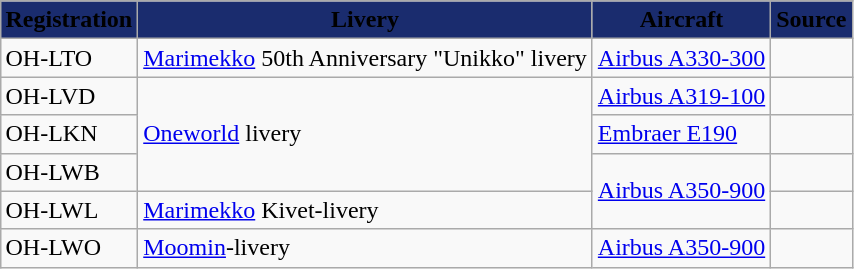<table class="wikitable" style="margin:0.5em auto">
<tr>
<th style="background: #1A2C6E;"><span> Registration</span></th>
<th style="background: #1A2C6E;"><span> Livery</span></th>
<th style="background: #1A2C6E;"><span> Aircraft</span></th>
<th style="background: #1A2C6E;"><span> Source</span></th>
</tr>
<tr>
<td>OH-LTO</td>
<td><a href='#'>Marimekko</a> 50th Anniversary "Unikko" livery</td>
<td><a href='#'>Airbus A330-300</a></td>
<td></td>
</tr>
<tr>
<td>OH-LVD</td>
<td rowspan="3"><a href='#'>Oneworld</a> livery</td>
<td><a href='#'>Airbus A319-100</a></td>
<td></td>
</tr>
<tr>
<td>OH-LKN</td>
<td><a href='#'>Embraer E190</a></td>
<td></td>
</tr>
<tr>
<td>OH-LWB</td>
<td rowspan="2"><a href='#'>Airbus A350-900</a></td>
<td></td>
</tr>
<tr>
<td>OH-LWL</td>
<td><a href='#'>Marimekko</a> Kivet-livery</td>
<td></td>
</tr>
<tr>
<td>OH-LWO</td>
<td><a href='#'>Moomin</a>-livery</td>
<td><a href='#'>Airbus A350-900</a></td>
<td></td>
</tr>
</table>
